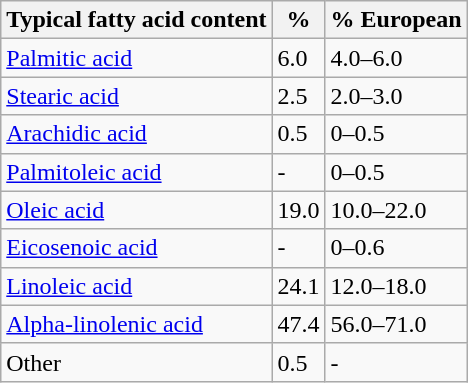<table class="wikitable">
<tr>
<th>Typical fatty acid content</th>
<th>% </th>
<th>% European</th>
</tr>
<tr>
<td><a href='#'>Palmitic acid</a></td>
<td>6.0</td>
<td>4.0–6.0</td>
</tr>
<tr>
<td><a href='#'>Stearic acid</a></td>
<td>2.5</td>
<td>2.0–3.0</td>
</tr>
<tr>
<td><a href='#'>Arachidic acid</a></td>
<td>0.5</td>
<td>0–0.5</td>
</tr>
<tr>
<td><a href='#'>Palmitoleic acid</a></td>
<td>-</td>
<td>0–0.5</td>
</tr>
<tr>
<td><a href='#'>Oleic acid</a></td>
<td>19.0</td>
<td>10.0–22.0</td>
</tr>
<tr>
<td><a href='#'>Eicosenoic acid</a></td>
<td>-</td>
<td>0–0.6</td>
</tr>
<tr>
<td><a href='#'>Linoleic acid</a></td>
<td>24.1</td>
<td>12.0–18.0</td>
</tr>
<tr>
<td><a href='#'>Alpha-linolenic acid</a></td>
<td>47.4</td>
<td>56.0–71.0</td>
</tr>
<tr>
<td>Other</td>
<td>0.5</td>
<td>-</td>
</tr>
</table>
